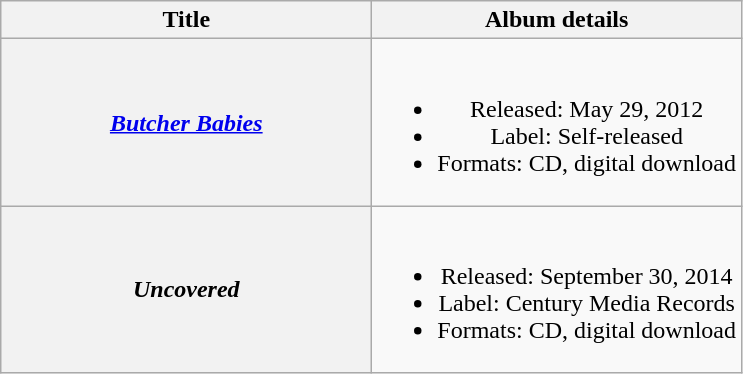<table class="wikitable plainrowheaders" style="text-align:center;">
<tr>
<th scope="col" style="width:15em;">Title</th>
<th scope="col">Album details</th>
</tr>
<tr>
<th scope="row"><em><a href='#'>Butcher Babies</a></em></th>
<td><br><ul><li>Released: May 29, 2012</li><li>Label: Self-released</li><li>Formats: CD, digital download</li></ul></td>
</tr>
<tr>
<th scope="row"><em>Uncovered</em></th>
<td><br><ul><li>Released: September 30, 2014</li><li>Label: Century Media Records</li><li>Formats: CD, digital download</li></ul></td>
</tr>
</table>
